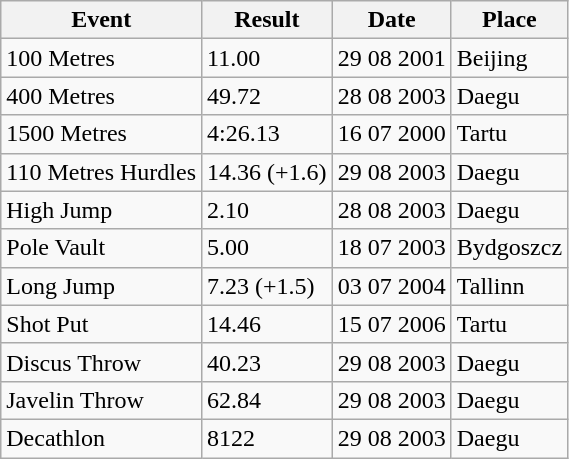<table class="wikitable">
<tr>
<th>Event</th>
<th>Result</th>
<th>Date</th>
<th>Place</th>
</tr>
<tr>
<td>100 Metres</td>
<td>11.00</td>
<td>29 08 2001</td>
<td>Beijing</td>
</tr>
<tr>
<td>400 Metres</td>
<td>49.72</td>
<td>28 08 2003</td>
<td>Daegu</td>
</tr>
<tr>
<td>1500 Metres</td>
<td>4:26.13</td>
<td>16 07 2000</td>
<td>Tartu</td>
</tr>
<tr>
<td>110 Metres Hurdles</td>
<td>14.36  (+1.6)</td>
<td>29 08 2003</td>
<td>Daegu</td>
</tr>
<tr>
<td>High Jump</td>
<td>2.10</td>
<td>28 08 2003</td>
<td>Daegu</td>
</tr>
<tr>
<td>Pole Vault</td>
<td>5.00</td>
<td>18 07 2003</td>
<td>Bydgoszcz</td>
</tr>
<tr>
<td>Long Jump</td>
<td>7.23 (+1.5)</td>
<td>03 07 2004</td>
<td>Tallinn</td>
</tr>
<tr>
<td>Shot Put</td>
<td>14.46</td>
<td>15 07 2006</td>
<td>Tartu</td>
</tr>
<tr>
<td>Discus Throw</td>
<td>40.23</td>
<td>29 08 2003</td>
<td>Daegu</td>
</tr>
<tr>
<td>Javelin Throw</td>
<td>62.84</td>
<td>29 08 2003</td>
<td>Daegu</td>
</tr>
<tr>
<td>Decathlon</td>
<td>8122</td>
<td>29 08 2003</td>
<td>Daegu</td>
</tr>
</table>
